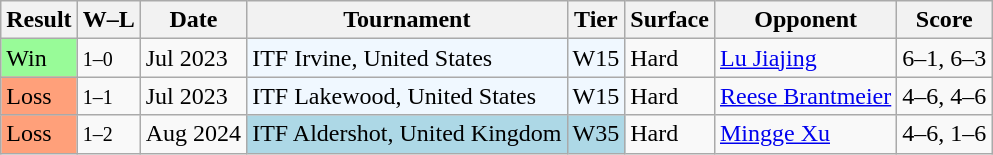<table class="sortable wikitable">
<tr>
<th>Result</th>
<th class="unsortable">W–L</th>
<th>Date</th>
<th>Tournament</th>
<th>Tier</th>
<th>Surface</th>
<th>Opponent</th>
<th class="unsortable">Score</th>
</tr>
<tr>
<td style="background:#98fb98;">Win</td>
<td><small>1–0</small></td>
<td>Jul 2023</td>
<td style="background:#f0f8ff;">ITF Irvine, United States</td>
<td style="background:#f0f8ff;">W15</td>
<td>Hard</td>
<td> <a href='#'>Lu Jiajing</a></td>
<td>6–1, 6–3</td>
</tr>
<tr>
<td style="background:#ffa07a">Loss</td>
<td><small>1–1</small></td>
<td>Jul 2023</td>
<td style="background:#f0f8ff;">ITF Lakewood, United States</td>
<td style="background:#f0f8ff;">W15</td>
<td>Hard</td>
<td> <a href='#'>Reese Brantmeier</a></td>
<td>4–6, 4–6</td>
</tr>
<tr>
<td style="background:#ffa07a">Loss</td>
<td><small>1–2</small></td>
<td>Aug 2024</td>
<td style="background:lightblue;">ITF Aldershot, United Kingdom</td>
<td style="background:lightblue;">W35</td>
<td>Hard</td>
<td> <a href='#'>Mingge Xu</a></td>
<td>4–6, 1–6</td>
</tr>
</table>
